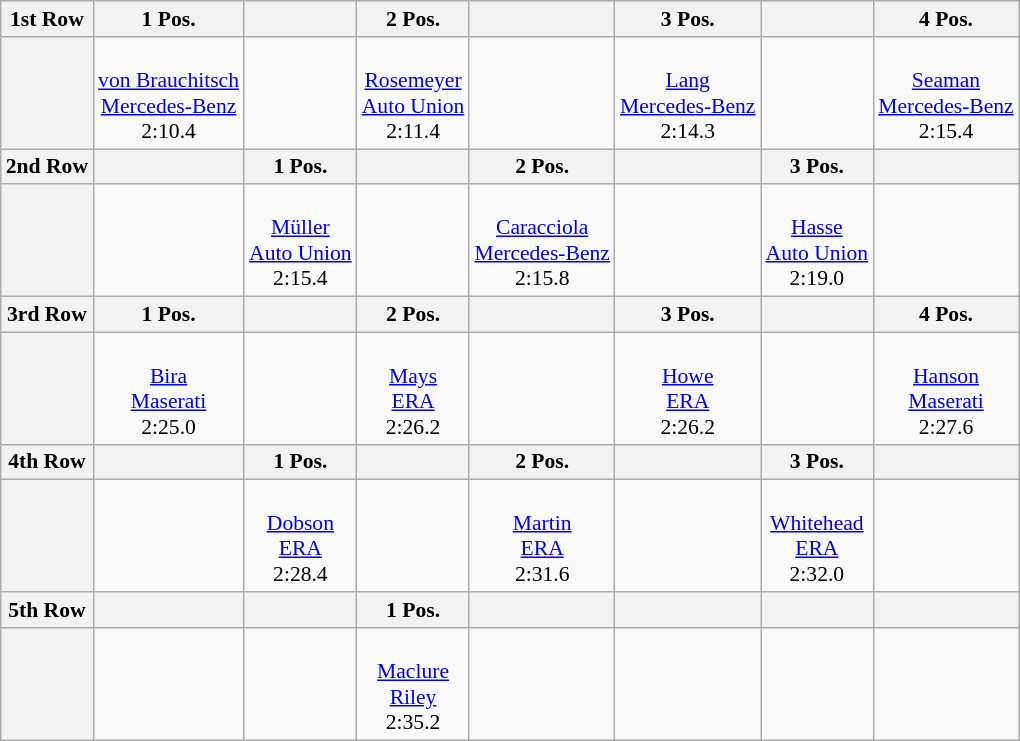<table class="wikitable" style="font-size: 90%;">
<tr>
<th>1st Row</th>
<th>1 Pos.</th>
<th></th>
<th>2 Pos.</th>
<th></th>
<th>3 Pos.</th>
<th></th>
<th>4 Pos.</th>
</tr>
<tr align="center">
<th></th>
<td><br><a href='#'>von Brauchitsch</a><br><a href='#'>Mercedes-Benz</a><br>2:10.4</td>
<td></td>
<td><br><a href='#'>Rosemeyer</a><br><a href='#'>Auto Union</a><br>2:11.4</td>
<td></td>
<td><br><a href='#'>Lang</a><br><a href='#'>Mercedes-Benz</a><br>2:14.3</td>
<td></td>
<td><br><a href='#'>Seaman</a><br><a href='#'>Mercedes-Benz</a><br>2:15.4</td>
</tr>
<tr>
<th>2nd Row</th>
<th></th>
<th>1 Pos.</th>
<th></th>
<th>2 Pos.</th>
<th></th>
<th>3 Pos.</th>
<th></th>
</tr>
<tr align="center">
<th></th>
<td></td>
<td><br><a href='#'>Müller</a><br><a href='#'>Auto Union</a><br>2:15.4</td>
<td></td>
<td><br><a href='#'>Caracciola</a><br><a href='#'>Mercedes-Benz</a><br>2:15.8</td>
<td></td>
<td><br><a href='#'>Hasse</a><br><a href='#'>Auto Union</a><br>2:19.0</td>
<td></td>
</tr>
<tr>
<th>3rd Row</th>
<th>1 Pos.</th>
<th></th>
<th>2 Pos.</th>
<th></th>
<th>3 Pos.</th>
<th></th>
<th>4 Pos.</th>
</tr>
<tr align="center">
<th></th>
<td><br><a href='#'>Bira</a><br><a href='#'>Maserati</a><br>2:25.0</td>
<td></td>
<td><br><a href='#'>Mays</a><br><a href='#'>ERA</a><br>2:26.2</td>
<td></td>
<td><br><a href='#'>Howe</a><br><a href='#'>ERA</a><br>2:26.2</td>
<td></td>
<td><br><a href='#'>Hanson</a><br><a href='#'>Maserati</a><br>2:27.6</td>
</tr>
<tr>
<th>4th Row</th>
<th></th>
<th>1 Pos.</th>
<th></th>
<th>2 Pos.</th>
<th></th>
<th>3 Pos.</th>
<th></th>
</tr>
<tr align="center">
<th></th>
<td></td>
<td><br><a href='#'>Dobson</a><br><a href='#'>ERA</a><br>2:28.4</td>
<td></td>
<td><br><a href='#'>Martin</a><br><a href='#'>ERA</a><br>2:31.6</td>
<td></td>
<td><br><a href='#'>Whitehead</a><br><a href='#'>ERA</a><br>2:32.0</td>
<td></td>
</tr>
<tr>
<th>5th Row</th>
<th></th>
<th></th>
<th>1 Pos.</th>
<th></th>
<th></th>
<th></th>
<th></th>
</tr>
<tr align="center">
<th></th>
<td></td>
<td></td>
<td><br><a href='#'>Maclure</a><br><a href='#'>Riley</a><br>2:35.2</td>
<td></td>
<td></td>
<td></td>
<td></td>
</tr>
</table>
